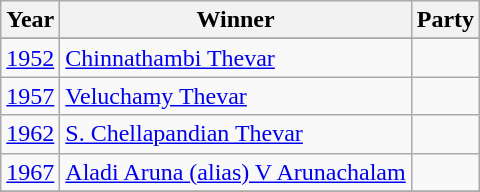<table class="wikitable">
<tr>
<th>Year</th>
<th>Winner</th>
<th colspan="2">Party</th>
</tr>
<tr>
</tr>
<tr>
<td><a href='#'>1952</a></td>
<td><a href='#'>Chinnathambi Thevar</a></td>
<td></td>
</tr>
<tr>
<td><a href='#'>1957</a></td>
<td><a href='#'>Veluchamy Thevar</a></td>
<td></td>
</tr>
<tr>
<td><a href='#'>1962</a></td>
<td><a href='#'>S. Chellapandian Thevar</a></td>
<td></td>
</tr>
<tr>
<td><a href='#'>1967</a></td>
<td><a href='#'>Aladi Aruna (alias) V Arunachalam</a></td>
<td></td>
</tr>
<tr>
</tr>
</table>
